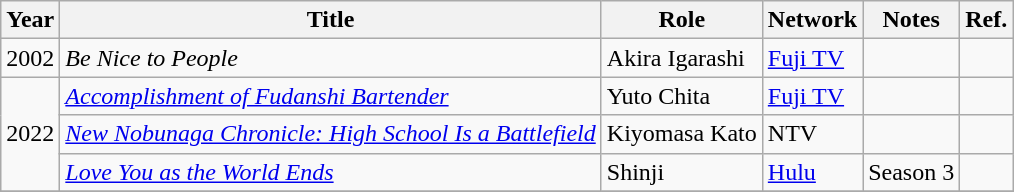<table class="wikitable">
<tr>
<th>Year</th>
<th>Title</th>
<th>Role</th>
<th>Network</th>
<th>Notes</th>
<th>Ref.</th>
</tr>
<tr>
<td>2002</td>
<td><em>Be Nice to People</em></td>
<td>Akira Igarashi</td>
<td><a href='#'>Fuji TV</a></td>
<td></td>
<td></td>
</tr>
<tr>
<td rowspan=3>2022</td>
<td><em><a href='#'>Accomplishment of Fudanshi Bartender</a></em></td>
<td>Yuto Chita</td>
<td><a href='#'>Fuji TV</a></td>
<td></td>
<td></td>
</tr>
<tr>
<td><em><a href='#'>New Nobunaga Chronicle: High School Is a Battlefield</a></em></td>
<td>Kiyomasa Kato</td>
<td>NTV</td>
<td></td>
<td></td>
</tr>
<tr>
<td><em><a href='#'>Love You as the World Ends</a></em></td>
<td>Shinji</td>
<td><a href='#'>Hulu</a></td>
<td>Season 3</td>
<td></td>
</tr>
<tr>
</tr>
</table>
